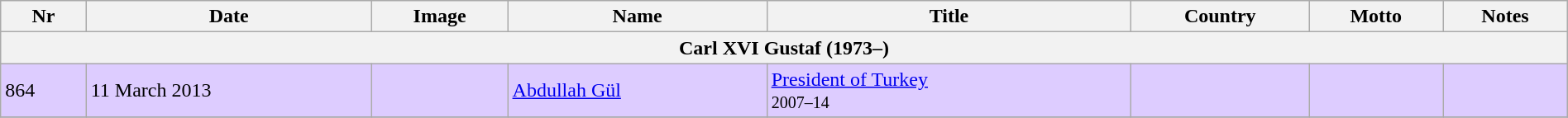<table class="wikitable" width=100%>
<tr>
<th>Nr</th>
<th>Date</th>
<th>Image</th>
<th>Name</th>
<th>Title</th>
<th>Country</th>
<th>Motto</th>
<th>Notes</th>
</tr>
<tr>
<th colspan=8>Carl XVI Gustaf (1973–)</th>
</tr>
<tr bgcolor="#DDCCFF">
<td>864</td>
<td>11 March 2013</td>
<td></td>
<td><a href='#'>Abdullah Gül</a></td>
<td><a href='#'>President of Turkey</a><br><small>2007–14</small></td>
<td></td>
<td></td>
<td></td>
</tr>
<tr>
</tr>
</table>
